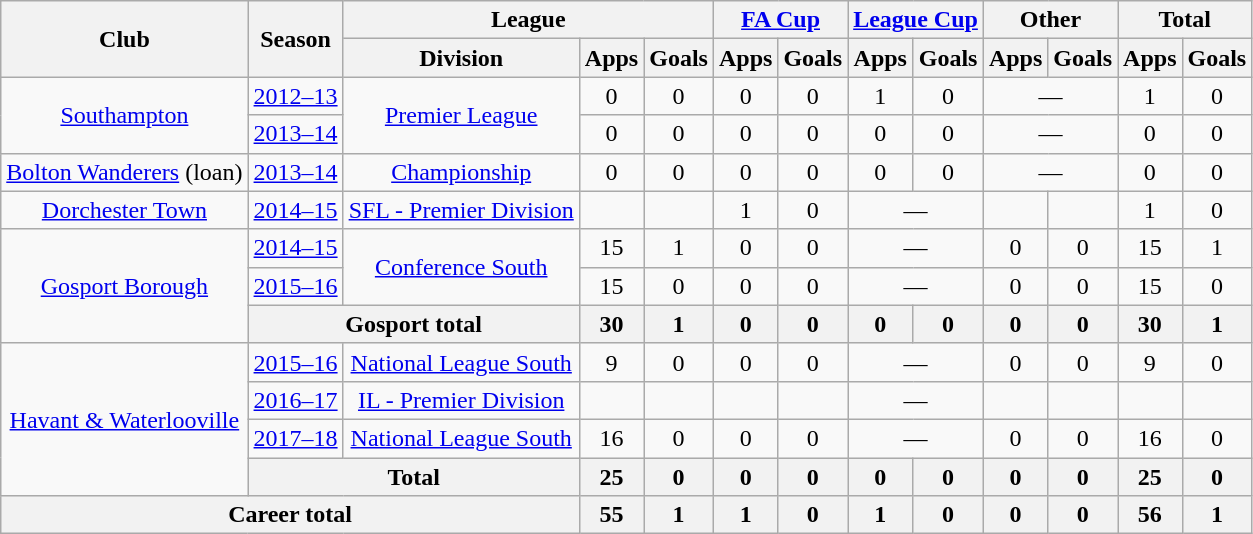<table class="wikitable" style="text-align:center">
<tr>
<th rowspan="2">Club</th>
<th rowspan="2">Season</th>
<th colspan="3">League</th>
<th colspan="2"><a href='#'>FA Cup</a></th>
<th colspan="2"><a href='#'>League Cup</a></th>
<th colspan="2">Other</th>
<th colspan="2">Total</th>
</tr>
<tr>
<th>Division</th>
<th>Apps</th>
<th>Goals</th>
<th>Apps</th>
<th>Goals</th>
<th>Apps</th>
<th>Goals</th>
<th>Apps</th>
<th>Goals</th>
<th>Apps</th>
<th>Goals</th>
</tr>
<tr>
<td rowspan="2"><a href='#'>Southampton</a></td>
<td><a href='#'>2012–13</a></td>
<td rowspan="2"><a href='#'>Premier League</a></td>
<td>0</td>
<td>0</td>
<td>0</td>
<td>0</td>
<td>1</td>
<td>0</td>
<td colspan="2">—</td>
<td>1</td>
<td>0</td>
</tr>
<tr>
<td><a href='#'>2013–14</a></td>
<td>0</td>
<td>0</td>
<td>0</td>
<td>0</td>
<td>0</td>
<td>0</td>
<td colspan="2">—</td>
<td>0</td>
<td>0</td>
</tr>
<tr>
<td><a href='#'>Bolton Wanderers</a> (loan)</td>
<td><a href='#'>2013–14</a></td>
<td><a href='#'>Championship</a></td>
<td>0</td>
<td>0</td>
<td>0</td>
<td>0</td>
<td>0</td>
<td>0</td>
<td colspan="2">—</td>
<td>0</td>
<td>0</td>
</tr>
<tr>
<td><a href='#'>Dorchester Town</a></td>
<td><a href='#'>2014–15</a></td>
<td><a href='#'>SFL - Premier Division</a></td>
<td></td>
<td></td>
<td>1</td>
<td>0</td>
<td colspan="2">—</td>
<td></td>
<td></td>
<td>1</td>
<td>0</td>
</tr>
<tr>
<td rowspan="3"><a href='#'>Gosport Borough</a></td>
<td><a href='#'>2014–15</a></td>
<td rowspan="2"><a href='#'>Conference South</a></td>
<td>15</td>
<td>1</td>
<td>0</td>
<td>0</td>
<td colspan="2">—</td>
<td>0</td>
<td>0</td>
<td>15</td>
<td>1</td>
</tr>
<tr>
<td><a href='#'>2015–16</a></td>
<td>15</td>
<td>0</td>
<td>0</td>
<td>0</td>
<td colspan="2">—</td>
<td>0</td>
<td>0</td>
<td>15</td>
<td>0</td>
</tr>
<tr>
<th colspan="2">Gosport total</th>
<th>30</th>
<th>1</th>
<th>0</th>
<th>0</th>
<th>0</th>
<th>0</th>
<th>0</th>
<th>0</th>
<th>30</th>
<th>1</th>
</tr>
<tr>
<td rowspan="4"><a href='#'>Havant & Waterlooville</a></td>
<td><a href='#'>2015–16</a></td>
<td><a href='#'>National League South</a></td>
<td>9</td>
<td>0</td>
<td>0</td>
<td>0</td>
<td colspan="2">—</td>
<td>0</td>
<td>0</td>
<td>9</td>
<td>0</td>
</tr>
<tr>
<td><a href='#'>2016–17</a></td>
<td><a href='#'>IL - Premier Division</a></td>
<td></td>
<td></td>
<td></td>
<td></td>
<td colspan="2">—</td>
<td></td>
<td></td>
<td></td>
<td></td>
</tr>
<tr>
<td><a href='#'>2017–18</a></td>
<td><a href='#'>National League South</a></td>
<td>16</td>
<td>0</td>
<td>0</td>
<td>0</td>
<td colspan="2">—</td>
<td>0</td>
<td>0</td>
<td>16</td>
<td>0</td>
</tr>
<tr>
<th colspan="2">Total</th>
<th>25</th>
<th>0</th>
<th>0</th>
<th>0</th>
<th>0</th>
<th>0</th>
<th>0</th>
<th>0</th>
<th>25</th>
<th>0</th>
</tr>
<tr>
<th colspan="3">Career total</th>
<th>55</th>
<th>1</th>
<th>1</th>
<th>0</th>
<th>1</th>
<th>0</th>
<th>0</th>
<th>0</th>
<th>56</th>
<th>1</th>
</tr>
</table>
